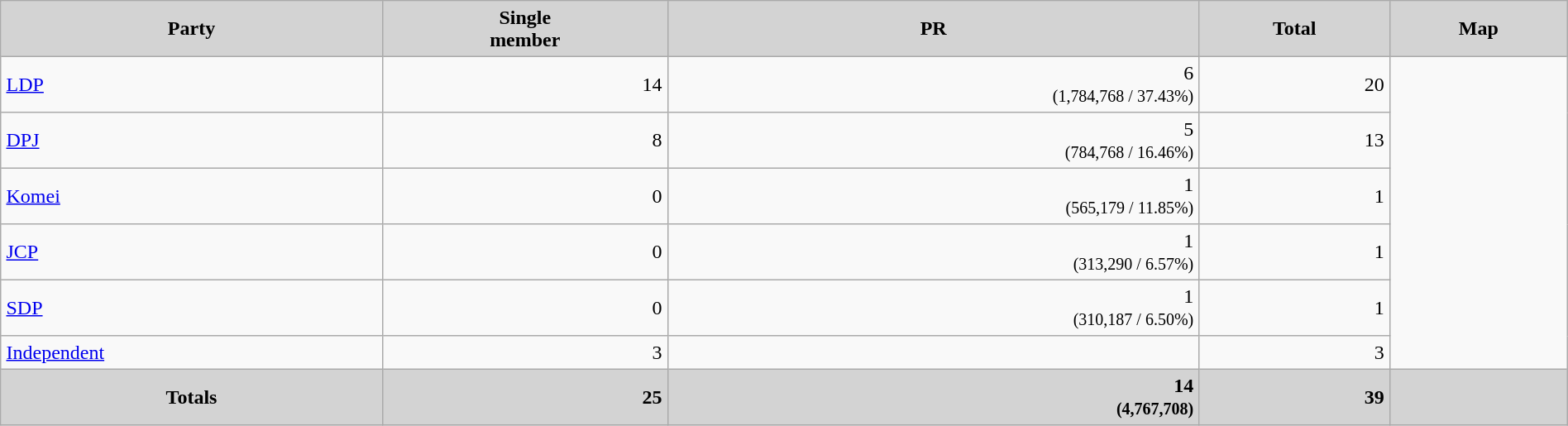<table border="2" cellpadding="4" cellspacing="0" style="width:100%; margin:1em 1em 1em 0; background:#f9f9f9; border:1px #aaa solid; border-collapse:collapse;">
<tr style="background:lightgrey;">
<th>Party</th>
<th>Single<br>member</th>
<th>PR</th>
<th>Total</th>
<th>Map</th>
</tr>
<tr>
<td><a href='#'>LDP</a></td>
<td style="text-align:right;">14</td>
<td style="text-align:right;">6<br><small>(1,784,768 / 37.43%)</small></td>
<td style="text-align:right;">20</td>
<td rowspan=6></td>
</tr>
<tr>
<td><a href='#'>DPJ</a></td>
<td style="text-align:right;">8</td>
<td style="text-align:right;">5<br><small>(784,768	/ 16.46%)</small></td>
<td style="text-align:right;">13</td>
</tr>
<tr>
<td><a href='#'>Komei</a></td>
<td style="text-align:right;">0</td>
<td style="text-align:right;">1<br><small>(565,179	/ 11.85%)</small></td>
<td style="text-align:right;">1</td>
</tr>
<tr>
<td><a href='#'>JCP</a></td>
<td style="text-align:right;">0</td>
<td style="text-align:right;">1<br><small>(313,290	/ 6.57%)</small></td>
<td style="text-align:right;">1</td>
</tr>
<tr>
<td><a href='#'>SDP</a></td>
<td style="text-align:right;">0</td>
<td style="text-align:right;">1<br><small>(310,187	/ 6.50%)</small></td>
<td style="text-align:right;">1</td>
</tr>
<tr>
<td><a href='#'>Independent</a></td>
<td style="text-align:right;">3</td>
<td style="text-align:right;"></td>
<td style="text-align:right;">3</td>
</tr>
<tr style="background:lightgrey;">
<th><strong>Totals</strong></th>
<th style="text-align:right;">25</th>
<th style="text-align:right;">14<br><small>(4,767,708)</small></th>
<th style="text-align:right;">39</th>
<th></th>
</tr>
</table>
